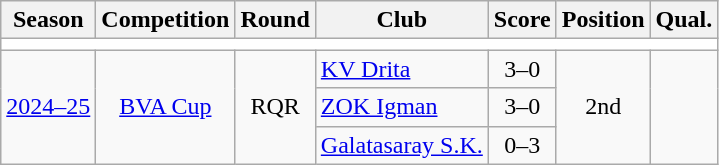<table class="wikitable">
<tr>
<th>Season</th>
<th>Competition</th>
<th>Round</th>
<th>Club</th>
<th>Score</th>
<th>Position</th>
<th>Qual.</th>
</tr>
<tr>
<td colspan="7" bgcolor=white></td>
</tr>
<tr>
<td rowspan="3"><a href='#'>2024–25</a></td>
<td rowspan="3" style="text-align:center;"><a href='#'>BVA Cup</a></td>
<td rowspan="3" style="text-align:center;">RQR</td>
<td> <a href='#'>KV Drita</a></td>
<td style="text-align:center;">3–0</td>
<td rowspan="3" style="text-align:center;">2nd</td>
<td style="text-align:center;" rowspan="3"></td>
</tr>
<tr>
<td> <a href='#'>ZOK Igman</a></td>
<td style="text-align:center;">3–0</td>
</tr>
<tr>
<td> <a href='#'>Galatasaray S.K.</a></td>
<td style="text-align:center;">0–3</td>
</tr>
</table>
